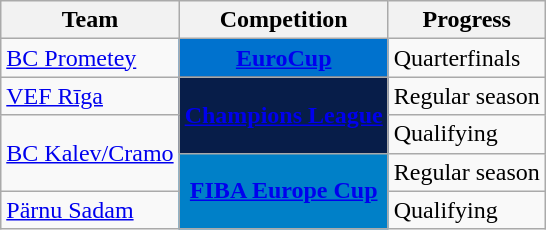<table class="wikitable sortable">
<tr>
<th>Team</th>
<th>Competition</th>
<th>Progress</th>
</tr>
<tr>
<td> <a href='#'>BC Prometey</a></td>
<td rowspan="1" style="background-color:#0072CE;color:#efefef;text-align:center"><strong><a href='#'><span>EuroCup</span></a></strong></td>
<td>Quarterfinals</td>
</tr>
<tr>
<td> <a href='#'>VEF Rīga</a></td>
<td rowspan="2" style="background-color:#071D49;color:#D0D3D4;text-align:center"><strong><a href='#'><span>Champions League</span></a></strong></td>
<td>Regular season</td>
</tr>
<tr>
<td rowspan="2"> <a href='#'>BC Kalev/Cramo</a></td>
<td>Qualifying</td>
</tr>
<tr>
<td rowspan="2" style="background-color:#0080C8;color:#FFD700;text-align:center"><strong><a href='#'><span>FIBA Europe Cup</span></a></strong></td>
<td>Regular season</td>
</tr>
<tr>
<td> <a href='#'>Pärnu Sadam</a></td>
<td>Qualifying</td>
</tr>
</table>
